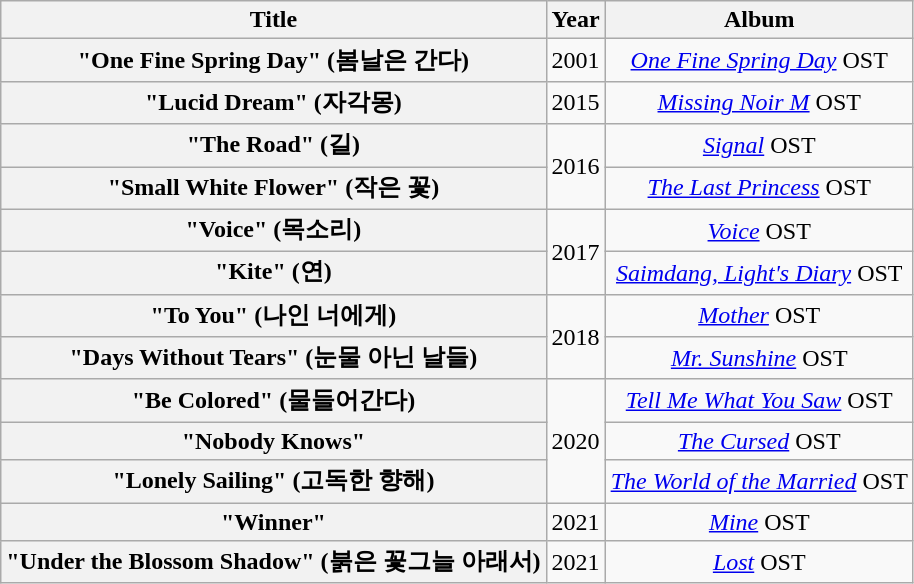<table class="wikitable plainrowheaders" style="text-align:center;">
<tr>
<th scope="col">Title</th>
<th scope="col">Year</th>
<th scope="col">Album</th>
</tr>
<tr>
<th scope="row">"One Fine Spring Day" (봄날은 간다)</th>
<td>2001</td>
<td><em><a href='#'>One Fine Spring Day</a></em> OST</td>
</tr>
<tr>
<th scope="row">"Lucid Dream" (자각몽)</th>
<td>2015</td>
<td><em><a href='#'>Missing Noir M</a></em> OST</td>
</tr>
<tr>
<th scope="row">"The Road" (길)</th>
<td rowspan="2">2016</td>
<td><em><a href='#'>Signal</a></em> OST</td>
</tr>
<tr>
<th scope="row">"Small White Flower" (작은 꽃)</th>
<td><em><a href='#'>The Last Princess</a></em> OST</td>
</tr>
<tr>
<th scope="row">"Voice" (목소리)</th>
<td rowspan="2">2017</td>
<td><em><a href='#'>Voice</a></em> OST</td>
</tr>
<tr>
<th scope="row">"Kite" (연)</th>
<td><em><a href='#'>Saimdang, Light's Diary</a></em> OST</td>
</tr>
<tr>
<th scope="row">"To You" (나인 너에게)</th>
<td rowspan="2">2018</td>
<td><em><a href='#'>Mother</a></em> OST</td>
</tr>
<tr>
<th scope="row">"Days Without Tears" (눈물 아닌 날들)</th>
<td><em><a href='#'>Mr. Sunshine</a></em> OST</td>
</tr>
<tr>
<th scope="row">"Be Colored" (물들어간다)</th>
<td rowspan="3">2020</td>
<td><em><a href='#'>Tell Me What You Saw</a></em> OST</td>
</tr>
<tr>
<th scope="row">"Nobody Knows"</th>
<td><em><a href='#'>The Cursed</a></em> OST</td>
</tr>
<tr>
<th scope="row">"Lonely Sailing" (고독한 향해)</th>
<td><em><a href='#'>The World of the Married</a></em> OST</td>
</tr>
<tr>
<th scope="row">"Winner"</th>
<td>2021</td>
<td><em><a href='#'>Mine</a></em> OST</td>
</tr>
<tr>
<th scope="row">"Under the Blossom Shadow" (붉은 꽃그늘 아래서)</th>
<td rowspan="2">2021</td>
<td><em><a href='#'>Lost</a></em> OST</td>
</tr>
</table>
